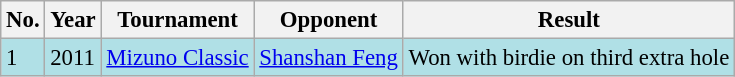<table class="wikitable" style="font-size:95%;">
<tr>
<th>No.</th>
<th>Year</th>
<th>Tournament</th>
<th>Opponent</th>
<th>Result</th>
</tr>
<tr style="background:#B0E0E6;">
<td>1</td>
<td>2011</td>
<td><a href='#'>Mizuno Classic</a></td>
<td> <a href='#'>Shanshan Feng</a></td>
<td>Won with birdie on third extra hole</td>
</tr>
</table>
